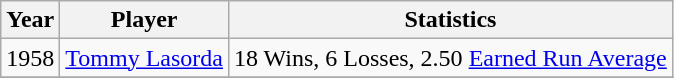<table class="wikitable">
<tr>
<th>Year</th>
<th>Player</th>
<th>Statistics</th>
</tr>
<tr>
<td>1958</td>
<td><a href='#'>Tommy Lasorda</a></td>
<td>18 Wins, 6 Losses, 2.50 <a href='#'>Earned Run Average</a></td>
</tr>
<tr>
</tr>
</table>
